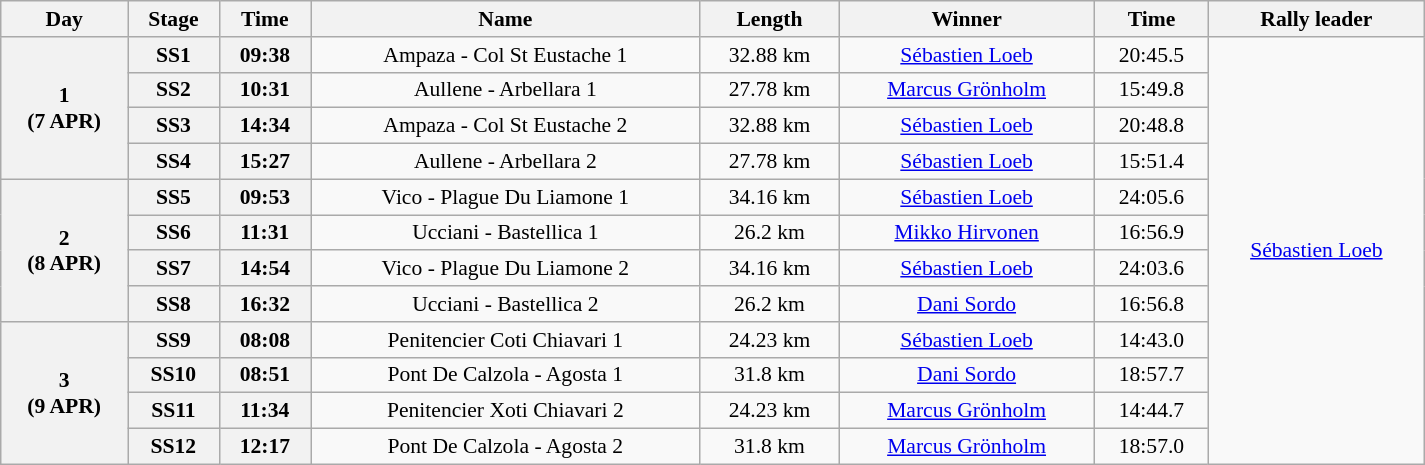<table class="wikitable" width=100% style="text-align: center; font-size: 90%; max-width: 950px;">
<tr>
<th>Day</th>
<th>Stage</th>
<th>Time</th>
<th>Name</th>
<th>Length</th>
<th>Winner</th>
<th>Time</th>
<th>Rally leader</th>
</tr>
<tr>
<th rowspan="4">1<br> (7 APR)</th>
<th>SS1</th>
<th>09:38</th>
<td>Ampaza - Col St Eustache 1</td>
<td>32.88 km</td>
<td> <a href='#'>Sébastien Loeb</a></td>
<td>20:45.5</td>
<td rowspan="12"> <a href='#'>Sébastien Loeb</a></td>
</tr>
<tr>
<th>SS2</th>
<th>10:31</th>
<td>Aullene - Arbellara 1</td>
<td>27.78 km</td>
<td> <a href='#'>Marcus Grönholm</a></td>
<td>15:49.8</td>
</tr>
<tr>
<th>SS3</th>
<th>14:34</th>
<td>Ampaza - Col St Eustache 2</td>
<td>32.88 km</td>
<td> <a href='#'>Sébastien Loeb</a></td>
<td>20:48.8</td>
</tr>
<tr>
<th>SS4</th>
<th>15:27</th>
<td>Aullene - Arbellara 2</td>
<td>27.78 km</td>
<td> <a href='#'>Sébastien Loeb</a></td>
<td>15:51.4</td>
</tr>
<tr>
<th rowspan="4">2<br> (8 APR)</th>
<th>SS5</th>
<th>09:53</th>
<td>Vico - Plague Du Liamone 1</td>
<td>34.16 km</td>
<td> <a href='#'>Sébastien Loeb</a></td>
<td>24:05.6</td>
</tr>
<tr>
<th>SS6</th>
<th>11:31</th>
<td>Ucciani - Bastellica 1</td>
<td>26.2 km</td>
<td> <a href='#'>Mikko Hirvonen</a></td>
<td>16:56.9</td>
</tr>
<tr>
<th>SS7</th>
<th>14:54</th>
<td>Vico - Plague Du Liamone 2</td>
<td>34.16 km</td>
<td> <a href='#'>Sébastien Loeb</a></td>
<td>24:03.6</td>
</tr>
<tr>
<th>SS8</th>
<th>16:32</th>
<td>Ucciani - Bastellica 2</td>
<td>26.2 km</td>
<td> <a href='#'>Dani Sordo</a></td>
<td>16:56.8</td>
</tr>
<tr>
<th rowspan="4">3<br> (9 APR)</th>
<th>SS9</th>
<th>08:08</th>
<td>Penitencier Coti Chiavari 1</td>
<td>24.23 km</td>
<td> <a href='#'>Sébastien Loeb</a></td>
<td>14:43.0</td>
</tr>
<tr>
<th>SS10</th>
<th>08:51</th>
<td>Pont De Calzola - Agosta 1</td>
<td>31.8 km</td>
<td> <a href='#'>Dani Sordo</a></td>
<td>18:57.7</td>
</tr>
<tr>
<th>SS11</th>
<th>11:34</th>
<td>Penitencier Xoti Chiavari 2</td>
<td>24.23 km</td>
<td> <a href='#'>Marcus Grönholm</a></td>
<td>14:44.7</td>
</tr>
<tr>
<th>SS12</th>
<th>12:17</th>
<td>Pont De Calzola - Agosta 2</td>
<td>31.8 km</td>
<td> <a href='#'>Marcus Grönholm</a></td>
<td>18:57.0</td>
</tr>
</table>
